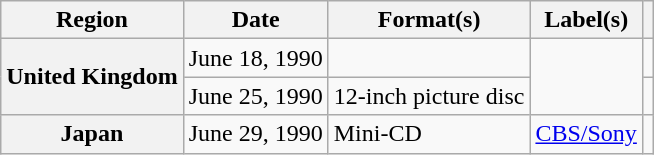<table class="wikitable plainrowheaders">
<tr>
<th scope="col">Region</th>
<th scope="col">Date</th>
<th scope="col">Format(s)</th>
<th scope="col">Label(s)</th>
<th scope="col"></th>
</tr>
<tr>
<th scope="row" rowspan="2">United Kingdom</th>
<td>June 18, 1990</td>
<td></td>
<td rowspan="2"></td>
<td></td>
</tr>
<tr>
<td>June 25, 1990</td>
<td>12-inch picture disc</td>
<td></td>
</tr>
<tr>
<th scope="row">Japan</th>
<td>June 29, 1990</td>
<td>Mini-CD</td>
<td><a href='#'>CBS/Sony</a></td>
<td></td>
</tr>
</table>
